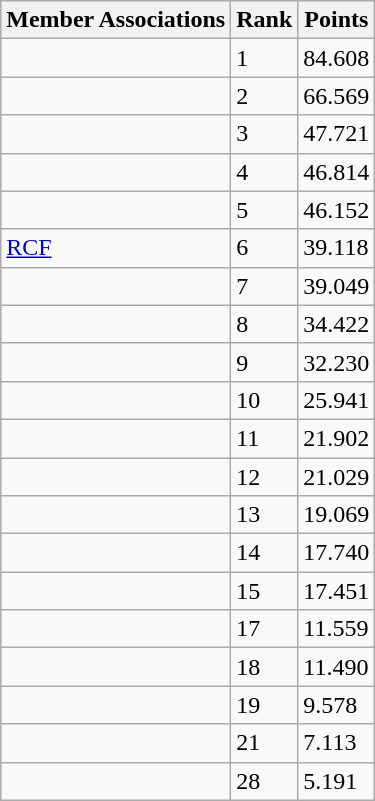<table class="wikitable">
<tr>
<th min-width=265>Member Associations</th>
<th width=15>Rank</th>
<th width=15>Points</th>
</tr>
<tr>
<td></td>
<td>1</td>
<td>84.608</td>
</tr>
<tr>
<td></td>
<td>2</td>
<td>66.569</td>
</tr>
<tr>
<td></td>
<td>3</td>
<td>47.721</td>
</tr>
<tr>
<td></td>
<td>4</td>
<td>46.814</td>
</tr>
<tr>
<td></td>
<td>5</td>
<td>46.152</td>
</tr>
<tr>
<td> <a href='#'>RCF</a></td>
<td>6</td>
<td>39.118</td>
</tr>
<tr>
<td></td>
<td>7</td>
<td>39.049</td>
</tr>
<tr>
<td></td>
<td>8</td>
<td>34.422</td>
</tr>
<tr>
<td></td>
<td>9</td>
<td>32.230</td>
</tr>
<tr>
<td></td>
<td>10</td>
<td>25.941</td>
</tr>
<tr>
<td></td>
<td>11</td>
<td>21.902</td>
</tr>
<tr>
<td></td>
<td>12</td>
<td>21.029</td>
</tr>
<tr>
<td></td>
<td>13</td>
<td>19.069</td>
</tr>
<tr>
<td></td>
<td>14</td>
<td>17.740</td>
</tr>
<tr>
<td></td>
<td>15</td>
<td>17.451</td>
</tr>
<tr>
<td></td>
<td>17</td>
<td>11.559</td>
</tr>
<tr>
<td></td>
<td>18</td>
<td>11.490</td>
</tr>
<tr>
<td></td>
<td>19</td>
<td>9.578</td>
</tr>
<tr>
<td></td>
<td>21</td>
<td>7.113</td>
</tr>
<tr>
<td></td>
<td>28</td>
<td>5.191</td>
</tr>
</table>
